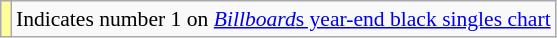<table class="wikitable" style="font-size:90%;">
<tr>
<td style="background-color:#FFFF99"></td>
<td>Indicates number 1 on <a href='#'><em>Billboard</em>s year-end black singles chart</a></td>
</tr>
</table>
